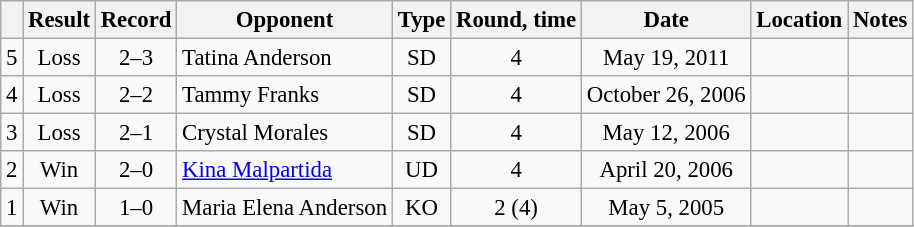<table class="wikitable" style="text-align:center; font-size:95%">
<tr>
<th></th>
<th>Result</th>
<th>Record</th>
<th>Opponent</th>
<th>Type</th>
<th>Round, time</th>
<th>Date</th>
<th>Location</th>
<th>Notes</th>
</tr>
<tr>
<td>5</td>
<td>Loss</td>
<td>2–3</td>
<td style="text-align:left;"> Tatina Anderson</td>
<td>SD</td>
<td>4</td>
<td>May 19, 2011</td>
<td style="text-align:left;"></td>
<td style="text-align:left;"></td>
</tr>
<tr>
<td>4</td>
<td>Loss</td>
<td>2–2</td>
<td style="text-align:left;"> Tammy Franks</td>
<td>SD</td>
<td>4</td>
<td>October 26, 2006</td>
<td style="text-align:left;"> </td>
<td style="text-align:left;"></td>
</tr>
<tr>
<td>3</td>
<td>Loss</td>
<td>2–1</td>
<td style="text-align:left;"> Crystal Morales</td>
<td>SD</td>
<td>4</td>
<td>May 12, 2006</td>
<td style="text-align:left;"> </td>
<td style="text-align:left;"></td>
</tr>
<tr>
<td>2</td>
<td>Win</td>
<td>2–0</td>
<td style="text-align:left;"> <a href='#'>Kina Malpartida</a></td>
<td>UD</td>
<td>4</td>
<td>April 20, 2006</td>
<td style="text-align:left;"> </td>
<td style="text-align:left;"></td>
</tr>
<tr>
<td>1</td>
<td>Win</td>
<td>1–0</td>
<td style="text-align:left;"> Maria Elena Anderson</td>
<td>KO</td>
<td>2 (4)</td>
<td>May 5, 2005</td>
<td style="text-align:left;"> </td>
<td style="text-align:left;"></td>
</tr>
<tr>
</tr>
</table>
